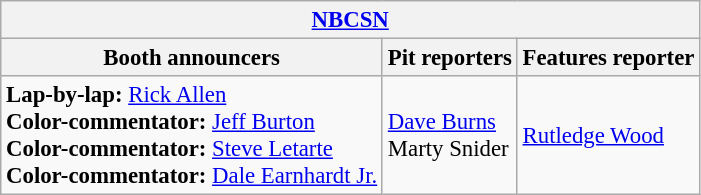<table class="wikitable" style="font-size: 95%;">
<tr>
<th colspan="3"><a href='#'>NBCSN</a></th>
</tr>
<tr>
<th>Booth announcers</th>
<th>Pit reporters</th>
<th>Features reporter</th>
</tr>
<tr>
<td><strong>Lap-by-lap:</strong> <a href='#'>Rick Allen</a><br><strong>Color-commentator:</strong> <a href='#'>Jeff Burton</a><br><strong>Color-commentator:</strong> <a href='#'>Steve Letarte</a><br><strong>Color-commentator:</strong> <a href='#'>Dale Earnhardt Jr.</a></td>
<td><a href='#'>Dave Burns</a><br>Marty Snider</td>
<td><a href='#'>Rutledge Wood</a></td>
</tr>
</table>
